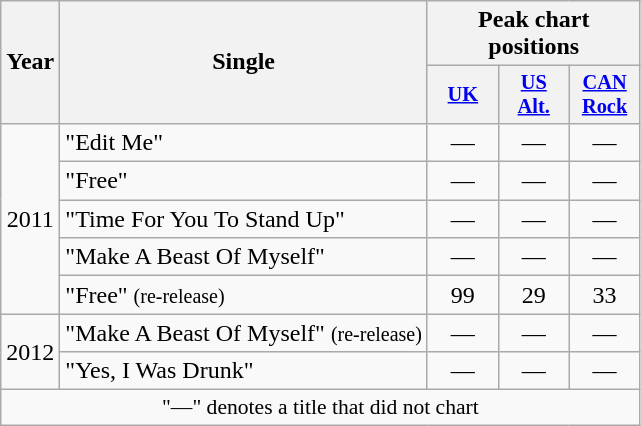<table class="wikitable" style="text-align:center;">
<tr>
<th rowspan="2">Year</th>
<th rowspan="2">Single</th>
<th colspan="3">Peak chart positions</th>
</tr>
<tr>
<th style="width:3em;font-size:85%"><a href='#'>UK</a></th>
<th style="width:3em;font-size:85%"><a href='#'>US<br>Alt.</a></th>
<th style="width:3em;font-size:85%"><a href='#'>CAN<br>Rock</a><br></th>
</tr>
<tr>
<td rowspan="5">2011</td>
<td style="text-align:left;">"Edit Me"</td>
<td>—</td>
<td>—</td>
<td>—</td>
</tr>
<tr>
<td style="text-align:left;">"Free"</td>
<td>—</td>
<td>—</td>
<td>—</td>
</tr>
<tr>
<td style="text-align:left;">"Time For You To Stand Up"</td>
<td>—</td>
<td>—</td>
<td>—</td>
</tr>
<tr>
<td style="text-align:left;">"Make A Beast Of Myself"</td>
<td>—</td>
<td>—</td>
<td>—</td>
</tr>
<tr>
<td style="text-align:left;">"Free" <small>(re-release)</small></td>
<td>99</td>
<td>29</td>
<td>33</td>
</tr>
<tr>
<td rowspan="2">2012</td>
<td style="text-align:left;">"Make A Beast Of Myself" <small>(re-release)</small></td>
<td>—</td>
<td>—</td>
<td>—</td>
</tr>
<tr>
<td style="text-align:left;">"Yes, I Was Drunk"</td>
<td>—</td>
<td>—</td>
<td>—</td>
</tr>
<tr>
<td colspan="6" style="font-size:90%">"—" denotes a title that did not chart</td>
</tr>
</table>
